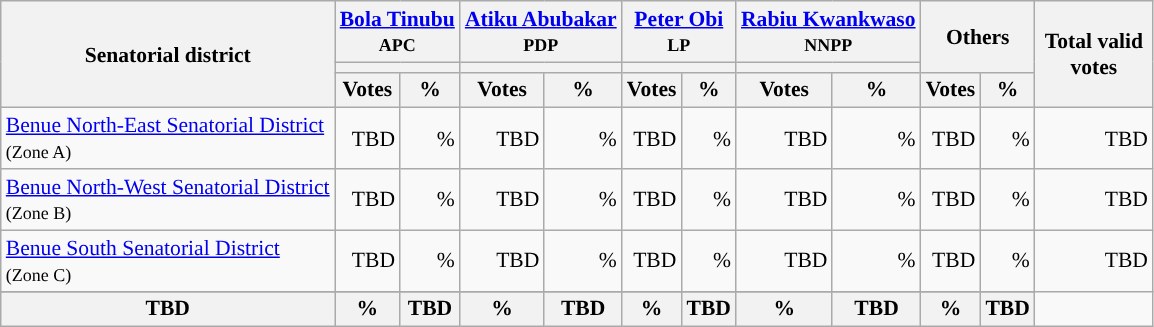<table class="wikitable sortable" style="text-align:right; font-size:90%">
<tr>
<th rowspan="3" style="max-width:7.5em;">Senatorial district</th>
<th colspan="2"><a href='#'>Bola Tinubu</a><br><small>APC</small></th>
<th colspan="2"><a href='#'>Atiku Abubakar</a><br><small>PDP</small></th>
<th colspan="2"><a href='#'>Peter Obi</a><br><small>LP</small></th>
<th colspan="2"><a href='#'>Rabiu Kwankwaso</a><br><small>NNPP</small></th>
<th colspan="2" rowspan="2">Others</th>
<th rowspan="3" style="max-width:5em;">Total valid votes</th>
</tr>
<tr>
<th colspan=2 style="background-color:"></th>
<th colspan=2 style="background-color:"></th>
<th colspan=2 style="background-color:"></th>
<th colspan=2 style="background-color:"></th>
</tr>
<tr>
<th>Votes</th>
<th>%</th>
<th>Votes</th>
<th>%</th>
<th>Votes</th>
<th>%</th>
<th>Votes</th>
<th>%</th>
<th>Votes</th>
<th>%</th>
</tr>
<tr style="background-color:#">
<td style="text-align:left;"><a href='#'>Benue North-East Senatorial District</a><br><small>(Zone A)</small></td>
<td>TBD</td>
<td>%</td>
<td>TBD</td>
<td>%</td>
<td>TBD</td>
<td>%</td>
<td>TBD</td>
<td>%</td>
<td>TBD</td>
<td>%</td>
<td>TBD</td>
</tr>
<tr style="background-color:#">
<td style="text-align:left;"><a href='#'>Benue North-West Senatorial District</a><br><small>(Zone B)</small></td>
<td>TBD</td>
<td>%</td>
<td>TBD</td>
<td>%</td>
<td>TBD</td>
<td>%</td>
<td>TBD</td>
<td>%</td>
<td>TBD</td>
<td>%</td>
<td>TBD</td>
</tr>
<tr style="background-color:#">
<td style="text-align:left;"><a href='#'>Benue South Senatorial District</a><br><small>(Zone C)</small></td>
<td>TBD</td>
<td>%</td>
<td>TBD</td>
<td>%</td>
<td>TBD</td>
<td>%</td>
<td>TBD</td>
<td>%</td>
<td>TBD</td>
<td>%</td>
<td>TBD</td>
</tr>
<tr>
</tr>
<tr>
<th>TBD</th>
<th>%</th>
<th>TBD</th>
<th>%</th>
<th>TBD</th>
<th>%</th>
<th>TBD</th>
<th>%</th>
<th>TBD</th>
<th>%</th>
<th>TBD</th>
</tr>
</table>
